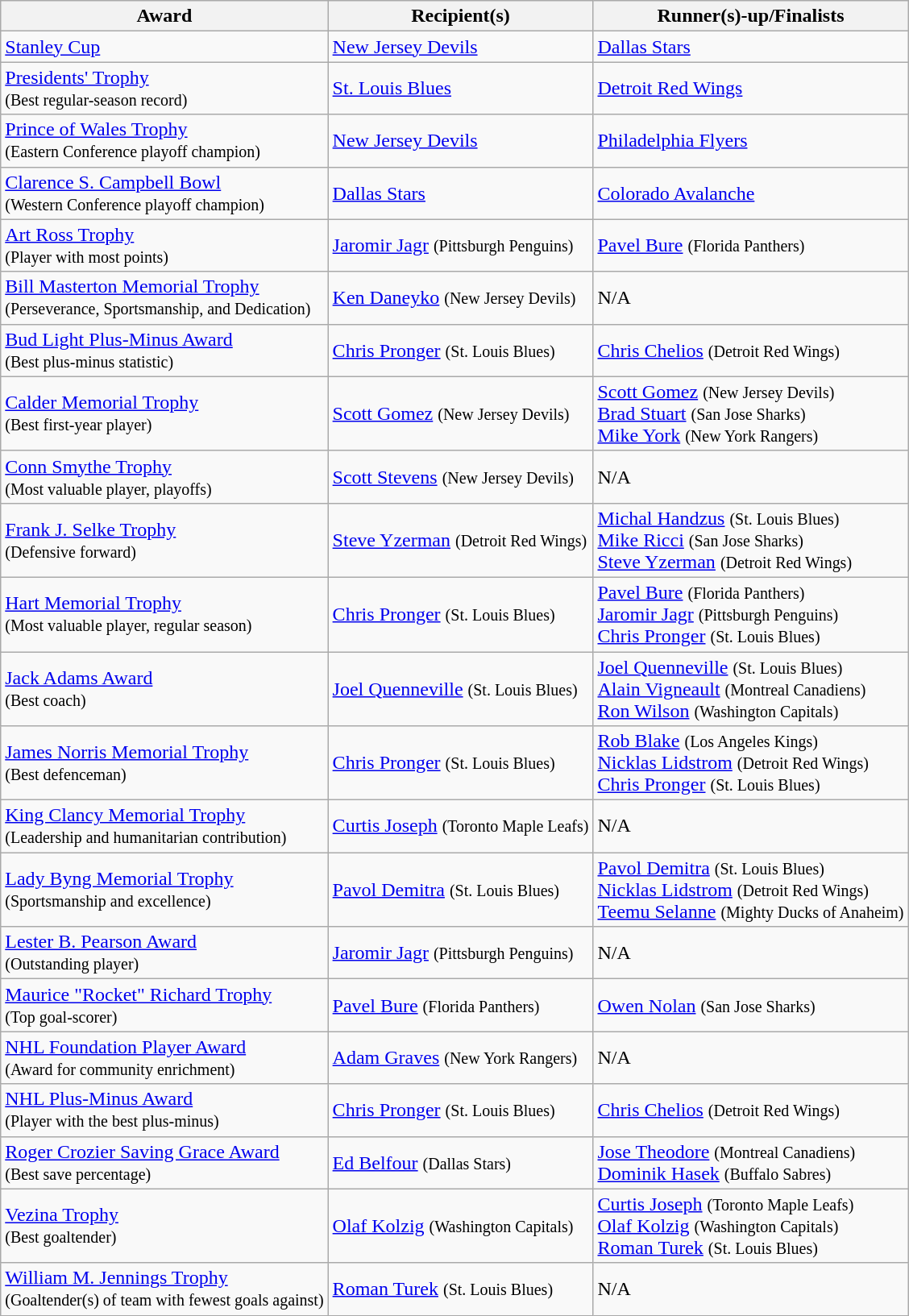<table class="wikitable">
<tr>
<th>Award</th>
<th>Recipient(s)</th>
<th>Runner(s)-up/Finalists</th>
</tr>
<tr>
<td><a href='#'>Stanley Cup</a></td>
<td><a href='#'>New Jersey Devils</a></td>
<td><a href='#'>Dallas Stars</a></td>
</tr>
<tr>
<td><a href='#'>Presidents' Trophy</a><br><small>(Best regular-season record)</small></td>
<td><a href='#'>St. Louis Blues</a></td>
<td><a href='#'>Detroit Red Wings</a></td>
</tr>
<tr>
<td><a href='#'>Prince of Wales Trophy</a><br><small>(Eastern Conference playoff champion)</small></td>
<td><a href='#'>New Jersey Devils</a></td>
<td><a href='#'>Philadelphia Flyers</a></td>
</tr>
<tr>
<td><a href='#'>Clarence S. Campbell Bowl</a><br><small>(Western Conference playoff champion)</small></td>
<td><a href='#'>Dallas Stars</a></td>
<td><a href='#'>Colorado Avalanche</a></td>
</tr>
<tr>
<td><a href='#'>Art Ross Trophy</a><br><small>(Player with most points)</small></td>
<td><a href='#'>Jaromir Jagr</a> <small>(Pittsburgh Penguins)</small></td>
<td><a href='#'>Pavel Bure</a> <small>(Florida Panthers)</small></td>
</tr>
<tr>
<td><a href='#'>Bill Masterton Memorial Trophy</a><br><small>(Perseverance, Sportsmanship, and Dedication)</small></td>
<td><a href='#'>Ken Daneyko</a> <small>(New Jersey Devils)</small></td>
<td>N/A</td>
</tr>
<tr>
<td><a href='#'>Bud Light Plus-Minus Award</a><br><small>(Best plus-minus statistic)</small></td>
<td><a href='#'>Chris Pronger</a> <small>(St. Louis Blues)</small></td>
<td><a href='#'>Chris Chelios</a> <small>(Detroit Red Wings)</small></td>
</tr>
<tr>
<td><a href='#'>Calder Memorial Trophy</a><br><small>(Best first-year player)</small></td>
<td><a href='#'>Scott Gomez</a> <small>(New Jersey Devils)</small></td>
<td><a href='#'>Scott Gomez</a> <small>(New Jersey Devils)</small><br><a href='#'>Brad Stuart</a> <small>(San Jose Sharks)</small><br><a href='#'>Mike York</a> <small>(New York Rangers)</small></td>
</tr>
<tr>
<td><a href='#'>Conn Smythe Trophy</a><br><small>(Most valuable player, playoffs)</small></td>
<td><a href='#'>Scott Stevens</a> <small>(New Jersey Devils)</small></td>
<td>N/A</td>
</tr>
<tr>
<td><a href='#'>Frank J. Selke Trophy</a><br><small>(Defensive forward)</small></td>
<td><a href='#'>Steve Yzerman</a> <small>(Detroit Red Wings)</small></td>
<td><a href='#'>Michal Handzus</a> <small>(St. Louis Blues)</small><br><a href='#'>Mike Ricci</a> <small>(San Jose Sharks)</small><br><a href='#'>Steve Yzerman</a> <small>(Detroit Red Wings)</small></td>
</tr>
<tr>
<td><a href='#'>Hart Memorial Trophy</a><br><small>(Most valuable player, regular season)</small></td>
<td><a href='#'>Chris Pronger</a> <small>(St. Louis Blues)</small></td>
<td><a href='#'>Pavel Bure</a> <small>(Florida Panthers)</small><br><a href='#'>Jaromir Jagr</a> <small>(Pittsburgh Penguins)</small><br><a href='#'>Chris Pronger</a> <small>(St. Louis Blues)</small></td>
</tr>
<tr>
<td><a href='#'>Jack Adams Award</a><br><small>(Best coach)</small></td>
<td><a href='#'>Joel Quenneville</a> <small>(St. Louis Blues)</small></td>
<td><a href='#'>Joel Quenneville</a> <small>(St. Louis Blues)</small><br><a href='#'>Alain Vigneault</a> <small>(Montreal Canadiens)</small><br><a href='#'>Ron Wilson</a> <small>(Washington Capitals)</small></td>
</tr>
<tr>
<td><a href='#'>James Norris Memorial Trophy</a><br><small>(Best defenceman)</small></td>
<td><a href='#'>Chris Pronger</a> <small>(St. Louis Blues)</small></td>
<td><a href='#'>Rob Blake</a> <small>(Los Angeles Kings)</small><br><a href='#'>Nicklas Lidstrom</a> <small>(Detroit Red Wings)</small><br><a href='#'>Chris Pronger</a> <small>(St. Louis Blues)</small></td>
</tr>
<tr>
<td><a href='#'>King Clancy Memorial Trophy</a><br><small>(Leadership and humanitarian contribution)</small></td>
<td><a href='#'>Curtis Joseph</a> <small>(Toronto Maple Leafs)</small></td>
<td>N/A</td>
</tr>
<tr>
<td><a href='#'>Lady Byng Memorial Trophy</a><br><small>(Sportsmanship and excellence)</small></td>
<td><a href='#'>Pavol Demitra</a> <small>(St. Louis Blues)</small></td>
<td><a href='#'>Pavol Demitra</a> <small>(St. Louis Blues)</small><br><a href='#'>Nicklas Lidstrom</a> <small>(Detroit Red Wings)</small><br><a href='#'>Teemu Selanne</a> <small>(Mighty Ducks of Anaheim)</small></td>
</tr>
<tr>
<td><a href='#'>Lester B. Pearson Award</a><br><small>(Outstanding player)</small></td>
<td><a href='#'>Jaromir Jagr</a> <small>(Pittsburgh Penguins)</small></td>
<td>N/A</td>
</tr>
<tr>
<td><a href='#'>Maurice "Rocket" Richard Trophy</a><br><small>(Top goal-scorer)</small></td>
<td><a href='#'>Pavel Bure</a> <small>(Florida Panthers)</small></td>
<td><a href='#'>Owen Nolan</a> <small>(San Jose Sharks)</small></td>
</tr>
<tr>
<td><a href='#'>NHL Foundation Player Award</a><br><small>(Award for community enrichment)</small></td>
<td><a href='#'>Adam Graves</a> <small>(New York Rangers)</small></td>
<td>N/A</td>
</tr>
<tr>
<td><a href='#'>NHL Plus-Minus Award</a><br><small>(Player with the best plus-minus)</small></td>
<td><a href='#'>Chris Pronger</a> <small>(St. Louis Blues)</small></td>
<td><a href='#'>Chris Chelios</a> <small>(Detroit Red Wings)</small></td>
</tr>
<tr>
<td><a href='#'>Roger Crozier Saving Grace Award</a><br><small>(Best save percentage)</small></td>
<td><a href='#'>Ed Belfour</a> <small>(Dallas Stars)</small></td>
<td><a href='#'>Jose Theodore</a> <small>(Montreal Canadiens)</small><br><a href='#'>Dominik Hasek</a> <small>(Buffalo Sabres)</small></td>
</tr>
<tr>
<td><a href='#'>Vezina Trophy</a><br><small>(Best goaltender)</small></td>
<td><a href='#'>Olaf Kolzig</a> <small>(Washington Capitals)</small></td>
<td><a href='#'>Curtis Joseph</a> <small>(Toronto Maple Leafs)</small><br><a href='#'>Olaf Kolzig</a> <small>(Washington Capitals)</small><br><a href='#'>Roman Turek</a> <small>(St. Louis Blues)</small></td>
</tr>
<tr>
<td><a href='#'>William M. Jennings Trophy</a><br><small>(Goaltender(s) of team with fewest goals against)</small></td>
<td><a href='#'>Roman Turek</a> <small>(St. Louis Blues)</small></td>
<td>N/A</td>
</tr>
</table>
